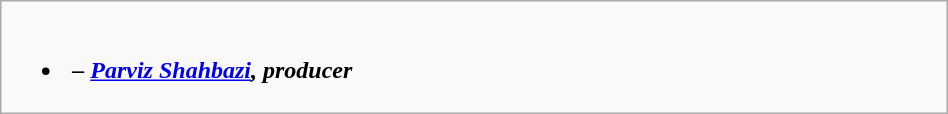<table class=wikitable width="50%">
<tr>
<td valign="top" width="50%"><br><ul><li><strong><em><em>  – <a href='#'>Parviz Shahbazi</a>, producer<strong></li></ul></td>
</tr>
</table>
